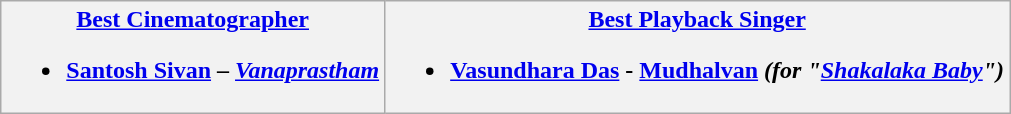<table class="wikitable">
<tr>
<th><a href='#'>Best Cinematographer</a><br><ul><li><strong><a href='#'>Santosh Sivan</a> – <em><a href='#'>Vanaprastham</a><strong><em></li></ul></th>
<th><a href='#'>Best Playback Singer</a><br><ul><li></strong><a href='#'>Vasundhara Das</a><strong> - </em><a href='#'>Mudhalvan</a><em> (for "<a href='#'>Shakalaka Baby</a>")</li></ul></th>
</tr>
</table>
